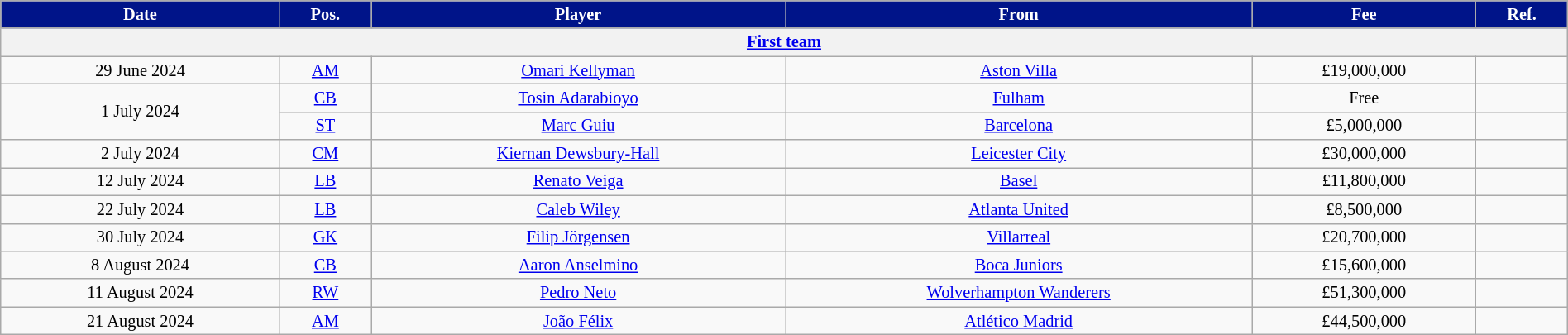<table class="wikitable" style="text-align:center; font-size:85%; width:100%;">
<tr>
<th style="background:#001489; color:#FFFFFF;">Date</th>
<th style="background:#001489; color:#FFFFFF;">Pos.</th>
<th style="background:#001489; color:#FFFFFF;">Player</th>
<th style="background:#001489; color:#FFFFFF;">From</th>
<th style="background:#001489; color:#FFFFFF;">Fee</th>
<th style="background:#001489; color:#FFFFFF;">Ref.</th>
</tr>
<tr>
<th colspan=6><a href='#'>First team</a></th>
</tr>
<tr>
<td>29 June 2024</td>
<td><a href='#'>AM</a></td>
<td> <a href='#'>Omari Kellyman</a></td>
<td> <a href='#'>Aston Villa</a></td>
<td>£19,000,000</td>
<td></td>
</tr>
<tr>
<td rowspan=2>1 July 2024</td>
<td><a href='#'>CB</a></td>
<td> <a href='#'>Tosin Adarabioyo</a></td>
<td> <a href='#'>Fulham</a></td>
<td>Free</td>
<td></td>
</tr>
<tr>
<td><a href='#'>ST</a></td>
<td> <a href='#'>Marc Guiu</a></td>
<td> <a href='#'>Barcelona</a></td>
<td>£5,000,000</td>
<td></td>
</tr>
<tr>
<td>2 July 2024</td>
<td><a href='#'>CM</a></td>
<td> <a href='#'>Kiernan Dewsbury-Hall</a></td>
<td> <a href='#'>Leicester City</a></td>
<td>£30,000,000</td>
<td></td>
</tr>
<tr>
<td>12 July 2024</td>
<td><a href='#'>LB</a></td>
<td> <a href='#'>Renato Veiga</a></td>
<td> <a href='#'>Basel</a></td>
<td>£11,800,000</td>
<td></td>
</tr>
<tr>
<td>22 July 2024</td>
<td><a href='#'>LB</a></td>
<td> <a href='#'>Caleb Wiley</a></td>
<td> <a href='#'>Atlanta United</a></td>
<td>£8,500,000</td>
<td></td>
</tr>
<tr>
<td>30 July 2024</td>
<td><a href='#'>GK</a></td>
<td> <a href='#'>Filip Jörgensen</a></td>
<td> <a href='#'>Villarreal</a></td>
<td>£20,700,000</td>
<td></td>
</tr>
<tr>
<td>8 August 2024</td>
<td><a href='#'>CB</a></td>
<td> <a href='#'>Aaron Anselmino</a></td>
<td> <a href='#'>Boca Juniors</a></td>
<td>£15,600,000</td>
<td></td>
</tr>
<tr>
<td>11 August 2024</td>
<td><a href='#'>RW</a></td>
<td> <a href='#'>Pedro Neto</a></td>
<td> <a href='#'>Wolverhampton Wanderers</a></td>
<td>£51,300,000</td>
<td></td>
</tr>
<tr>
<td>21 August 2024</td>
<td><a href='#'>AM</a></td>
<td> <a href='#'>João Félix</a></td>
<td> <a href='#'>Atlético Madrid</a></td>
<td>£44,500,000</td>
<td></td>
</tr>
</table>
